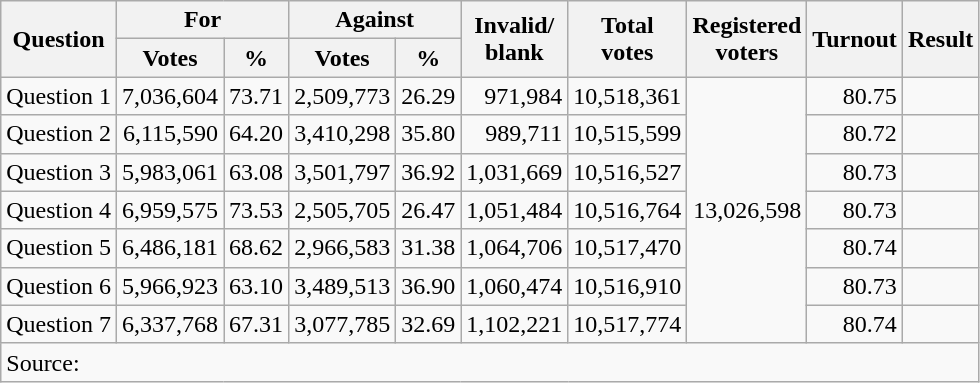<table class=wikitable style=text-align:right>
<tr>
<th rowspan=2>Question</th>
<th colspan=2>For</th>
<th colspan=2>Against</th>
<th rowspan=2>Invalid/<br>blank</th>
<th rowspan=2>Total<br>votes</th>
<th rowspan=2>Registered<br>voters</th>
<th rowspan=2>Turnout</th>
<th rowspan=2>Result</th>
</tr>
<tr>
<th>Votes</th>
<th>%</th>
<th>Votes</th>
<th>%</th>
</tr>
<tr>
<td align=left>Question 1</td>
<td>7,036,604</td>
<td>73.71</td>
<td>2,509,773</td>
<td>26.29</td>
<td>971,984</td>
<td>10,518,361</td>
<td rowspan=7>13,026,598</td>
<td>80.75</td>
<td></td>
</tr>
<tr>
<td align=left>Question 2</td>
<td>6,115,590</td>
<td>64.20</td>
<td>3,410,298</td>
<td>35.80</td>
<td>989,711</td>
<td>10,515,599</td>
<td>80.72</td>
<td></td>
</tr>
<tr>
<td align=left>Question 3</td>
<td>5,983,061</td>
<td>63.08</td>
<td>3,501,797</td>
<td>36.92</td>
<td>1,031,669</td>
<td>10,516,527</td>
<td>80.73</td>
<td></td>
</tr>
<tr>
<td align=left>Question 4</td>
<td>6,959,575</td>
<td>73.53</td>
<td>2,505,705</td>
<td>26.47</td>
<td>1,051,484</td>
<td>10,516,764</td>
<td>80.73</td>
<td></td>
</tr>
<tr>
<td align=left>Question 5</td>
<td>6,486,181</td>
<td>68.62</td>
<td>2,966,583</td>
<td>31.38</td>
<td>1,064,706</td>
<td>10,517,470</td>
<td>80.74</td>
<td></td>
</tr>
<tr>
<td align=left>Question 6</td>
<td>5,966,923</td>
<td>63.10</td>
<td>3,489,513</td>
<td>36.90</td>
<td>1,060,474</td>
<td>10,516,910</td>
<td>80.73</td>
<td></td>
</tr>
<tr>
<td align=left>Question 7</td>
<td>6,337,768</td>
<td>67.31</td>
<td>3,077,785</td>
<td>32.69</td>
<td>1,102,221</td>
<td>10,517,774</td>
<td>80.74</td>
<td></td>
</tr>
<tr>
<td colspan=13 align=left>Source: </td>
</tr>
</table>
